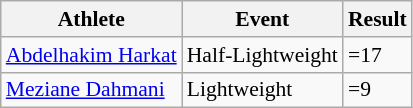<table class=wikitable style=font-size:90%>
<tr>
<th>Athlete</th>
<th>Event</th>
<th>Result</th>
</tr>
<tr>
<td><a href='#'>Abdelhakim Harkat</a></td>
<td>Half-Lightweight</td>
<td>=17</td>
</tr>
<tr>
<td><a href='#'>Meziane Dahmani</a></td>
<td>Lightweight</td>
<td>=9</td>
</tr>
</table>
